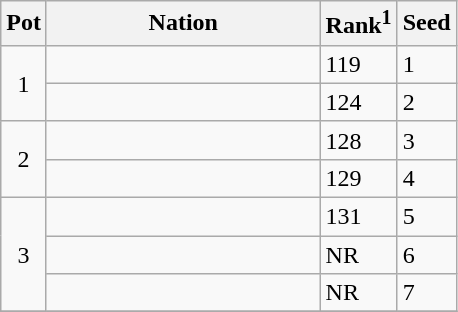<table class="wikitable">
<tr>
<th>Pot</th>
<th width="175">Nation</th>
<th>Rank<sup>1</sup></th>
<th>Seed</th>
</tr>
<tr>
<td rowspan=2 style="text-align:center;">1</td>
<td></td>
<td>119</td>
<td>1</td>
</tr>
<tr>
<td></td>
<td>124</td>
<td>2</td>
</tr>
<tr>
<td rowspan=2 style="text-align:center;">2</td>
<td></td>
<td>128</td>
<td>3</td>
</tr>
<tr>
<td></td>
<td>129</td>
<td>4</td>
</tr>
<tr>
<td rowspan=3 style="text-align:center;">3</td>
<td></td>
<td>131</td>
<td>5</td>
</tr>
<tr>
<td></td>
<td>NR</td>
<td>6</td>
</tr>
<tr>
<td></td>
<td>NR</td>
<td>7</td>
</tr>
<tr>
</tr>
</table>
